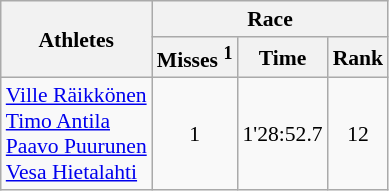<table class="wikitable" border="1" style="font-size:90%">
<tr>
<th rowspan=2>Athletes</th>
<th colspan=3>Race</th>
</tr>
<tr>
<th>Misses <sup>1</sup></th>
<th>Time</th>
<th>Rank</th>
</tr>
<tr>
<td><a href='#'>Ville Räikkönen</a><br><a href='#'>Timo Antila</a><br><a href='#'>Paavo Puurunen</a><br><a href='#'>Vesa Hietalahti</a></td>
<td align=center>1</td>
<td align=center>1'28:52.7</td>
<td align=center>12</td>
</tr>
</table>
